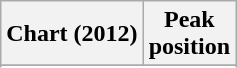<table class="wikitable sortable plainrowheaders" style="text-align:center">
<tr>
<th scope="col">Chart (2012)</th>
<th scope="col">Peak<br> position</th>
</tr>
<tr>
</tr>
<tr>
</tr>
<tr>
</tr>
<tr>
</tr>
<tr>
</tr>
<tr>
</tr>
<tr>
</tr>
<tr>
</tr>
<tr>
</tr>
</table>
